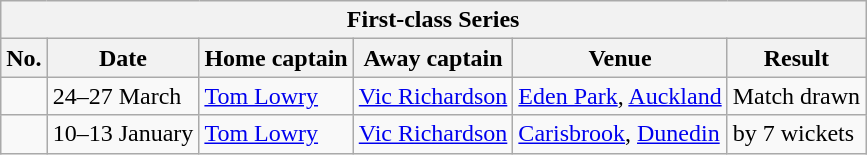<table class="wikitable">
<tr>
<th colspan="9">First-class Series</th>
</tr>
<tr>
<th>No.</th>
<th>Date</th>
<th>Home captain</th>
<th>Away captain</th>
<th>Venue</th>
<th>Result</th>
</tr>
<tr>
<td></td>
<td>24–27 March</td>
<td><a href='#'>Tom Lowry</a></td>
<td><a href='#'>Vic Richardson</a></td>
<td><a href='#'>Eden Park</a>, <a href='#'>Auckland</a></td>
<td>Match drawn</td>
</tr>
<tr>
<td></td>
<td>10–13 January</td>
<td><a href='#'>Tom Lowry</a></td>
<td><a href='#'>Vic Richardson</a></td>
<td><a href='#'>Carisbrook</a>, <a href='#'>Dunedin</a></td>
<td> by 7 wickets</td>
</tr>
</table>
